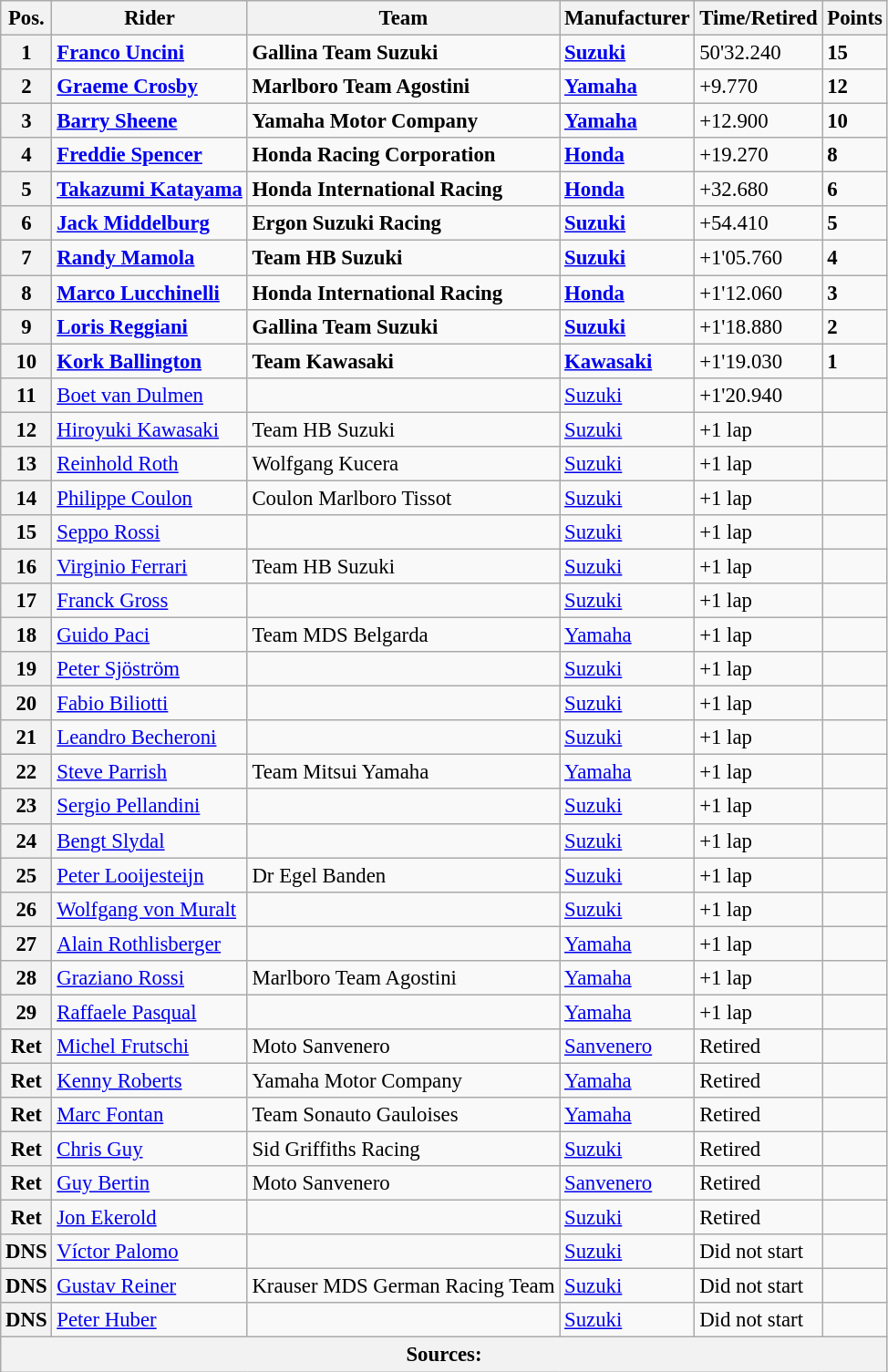<table class="wikitable" style="font-size: 95%;">
<tr>
<th>Pos.</th>
<th>Rider</th>
<th>Team</th>
<th>Manufacturer</th>
<th>Time/Retired</th>
<th>Points</th>
</tr>
<tr>
<th>1</th>
<td> <strong><a href='#'>Franco Uncini</a></strong></td>
<td><strong>Gallina Team Suzuki</strong></td>
<td><strong><a href='#'>Suzuki</a></strong></td>
<td>50'32.240</td>
<td><strong>15</strong></td>
</tr>
<tr>
<th>2</th>
<td> <strong><a href='#'>Graeme Crosby</a></strong></td>
<td><strong>Marlboro Team Agostini</strong></td>
<td><strong><a href='#'>Yamaha</a></strong></td>
<td>+9.770</td>
<td><strong>12</strong></td>
</tr>
<tr>
<th>3</th>
<td> <strong><a href='#'>Barry Sheene</a></strong></td>
<td><strong>Yamaha Motor Company</strong></td>
<td><strong><a href='#'>Yamaha</a></strong></td>
<td>+12.900</td>
<td><strong>10</strong></td>
</tr>
<tr>
<th>4</th>
<td> <strong><a href='#'>Freddie Spencer</a></strong></td>
<td><strong>Honda Racing Corporation</strong></td>
<td><strong><a href='#'>Honda</a></strong></td>
<td>+19.270</td>
<td><strong>8</strong></td>
</tr>
<tr>
<th>5</th>
<td> <strong><a href='#'>Takazumi Katayama</a></strong></td>
<td><strong>Honda International Racing</strong></td>
<td><strong><a href='#'>Honda</a></strong></td>
<td>+32.680</td>
<td><strong>6</strong></td>
</tr>
<tr>
<th>6</th>
<td> <strong><a href='#'>Jack Middelburg</a></strong></td>
<td><strong>Ergon Suzuki Racing</strong></td>
<td><strong><a href='#'>Suzuki</a></strong></td>
<td>+54.410</td>
<td><strong>5</strong></td>
</tr>
<tr>
<th>7</th>
<td> <strong><a href='#'>Randy Mamola</a></strong></td>
<td><strong>Team HB Suzuki</strong></td>
<td><strong><a href='#'>Suzuki</a></strong></td>
<td>+1'05.760</td>
<td><strong>4</strong></td>
</tr>
<tr>
<th>8</th>
<td> <strong><a href='#'>Marco Lucchinelli</a></strong></td>
<td><strong>Honda International Racing</strong></td>
<td><strong><a href='#'>Honda</a></strong></td>
<td>+1'12.060</td>
<td><strong>3</strong></td>
</tr>
<tr>
<th>9</th>
<td> <strong><a href='#'>Loris Reggiani</a></strong></td>
<td><strong>Gallina Team Suzuki</strong></td>
<td><strong><a href='#'>Suzuki</a></strong></td>
<td>+1'18.880</td>
<td><strong>2</strong></td>
</tr>
<tr>
<th>10</th>
<td> <strong><a href='#'>Kork Ballington</a></strong></td>
<td><strong>Team Kawasaki</strong></td>
<td><strong><a href='#'>Kawasaki</a></strong></td>
<td>+1'19.030</td>
<td><strong>1</strong></td>
</tr>
<tr>
<th>11</th>
<td> <a href='#'>Boet van Dulmen</a></td>
<td></td>
<td><a href='#'>Suzuki</a></td>
<td>+1'20.940</td>
<td></td>
</tr>
<tr>
<th>12</th>
<td> <a href='#'>Hiroyuki Kawasaki</a></td>
<td>Team HB Suzuki</td>
<td><a href='#'>Suzuki</a></td>
<td>+1 lap</td>
<td></td>
</tr>
<tr>
<th>13</th>
<td> <a href='#'>Reinhold Roth</a></td>
<td>Wolfgang Kucera</td>
<td><a href='#'>Suzuki</a></td>
<td>+1 lap</td>
<td></td>
</tr>
<tr>
<th>14</th>
<td> <a href='#'>Philippe Coulon</a></td>
<td>Coulon Marlboro Tissot</td>
<td><a href='#'>Suzuki</a></td>
<td>+1 lap</td>
<td></td>
</tr>
<tr>
<th>15</th>
<td> <a href='#'>Seppo Rossi</a></td>
<td></td>
<td><a href='#'>Suzuki</a></td>
<td>+1 lap</td>
<td></td>
</tr>
<tr>
<th>16</th>
<td> <a href='#'>Virginio Ferrari</a></td>
<td>Team HB Suzuki</td>
<td><a href='#'>Suzuki</a></td>
<td>+1 lap</td>
<td></td>
</tr>
<tr>
<th>17</th>
<td> <a href='#'>Franck Gross</a></td>
<td></td>
<td><a href='#'>Suzuki</a></td>
<td>+1 lap</td>
<td></td>
</tr>
<tr>
<th>18</th>
<td> <a href='#'>Guido Paci</a></td>
<td>Team MDS Belgarda</td>
<td><a href='#'>Yamaha</a></td>
<td>+1 lap</td>
<td></td>
</tr>
<tr>
<th>19</th>
<td> <a href='#'>Peter Sjöström</a></td>
<td></td>
<td><a href='#'>Suzuki</a></td>
<td>+1 lap</td>
<td></td>
</tr>
<tr>
<th>20</th>
<td> <a href='#'>Fabio Biliotti</a></td>
<td></td>
<td><a href='#'>Suzuki</a></td>
<td>+1 lap</td>
<td></td>
</tr>
<tr>
<th>21</th>
<td> <a href='#'>Leandro Becheroni</a></td>
<td></td>
<td><a href='#'>Suzuki</a></td>
<td>+1 lap</td>
<td></td>
</tr>
<tr>
<th>22</th>
<td> <a href='#'>Steve Parrish</a></td>
<td>Team Mitsui Yamaha</td>
<td><a href='#'>Yamaha</a></td>
<td>+1 lap</td>
<td></td>
</tr>
<tr>
<th>23</th>
<td> <a href='#'>Sergio Pellandini</a></td>
<td></td>
<td><a href='#'>Suzuki</a></td>
<td>+1 lap</td>
<td></td>
</tr>
<tr>
<th>24</th>
<td> <a href='#'>Bengt Slydal</a></td>
<td></td>
<td><a href='#'>Suzuki</a></td>
<td>+1 lap</td>
<td></td>
</tr>
<tr>
<th>25</th>
<td> <a href='#'>Peter Looijesteijn</a></td>
<td>Dr Egel Banden</td>
<td><a href='#'>Suzuki</a></td>
<td>+1 lap</td>
<td></td>
</tr>
<tr>
<th>26</th>
<td> <a href='#'>Wolfgang von Muralt</a></td>
<td></td>
<td><a href='#'>Suzuki</a></td>
<td>+1 lap</td>
<td></td>
</tr>
<tr>
<th>27</th>
<td> <a href='#'>Alain Rothlisberger</a></td>
<td></td>
<td><a href='#'>Yamaha</a></td>
<td>+1 lap</td>
<td></td>
</tr>
<tr>
<th>28</th>
<td> <a href='#'>Graziano Rossi</a></td>
<td>Marlboro Team Agostini</td>
<td><a href='#'>Yamaha</a></td>
<td>+1 lap</td>
<td></td>
</tr>
<tr>
<th>29</th>
<td> <a href='#'>Raffaele Pasqual</a></td>
<td></td>
<td><a href='#'>Yamaha</a></td>
<td>+1 lap</td>
<td></td>
</tr>
<tr>
<th>Ret</th>
<td> <a href='#'>Michel Frutschi</a></td>
<td>Moto Sanvenero</td>
<td><a href='#'>Sanvenero</a></td>
<td>Retired</td>
<td></td>
</tr>
<tr>
<th>Ret</th>
<td> <a href='#'>Kenny Roberts</a></td>
<td>Yamaha Motor Company</td>
<td><a href='#'>Yamaha</a></td>
<td>Retired</td>
<td></td>
</tr>
<tr>
<th>Ret</th>
<td> <a href='#'>Marc Fontan</a></td>
<td>Team Sonauto Gauloises</td>
<td><a href='#'>Yamaha</a></td>
<td>Retired</td>
<td></td>
</tr>
<tr>
<th>Ret</th>
<td> <a href='#'>Chris Guy</a></td>
<td>Sid Griffiths Racing</td>
<td><a href='#'>Suzuki</a></td>
<td>Retired</td>
<td></td>
</tr>
<tr>
<th>Ret</th>
<td> <a href='#'>Guy Bertin</a></td>
<td>Moto Sanvenero</td>
<td><a href='#'>Sanvenero</a></td>
<td>Retired</td>
<td></td>
</tr>
<tr>
<th>Ret</th>
<td> <a href='#'>Jon Ekerold</a></td>
<td></td>
<td><a href='#'>Suzuki</a></td>
<td>Retired</td>
<td></td>
</tr>
<tr>
<th>DNS</th>
<td> <a href='#'>Víctor Palomo</a></td>
<td></td>
<td><a href='#'>Suzuki</a></td>
<td>Did not start</td>
<td></td>
</tr>
<tr>
<th>DNS</th>
<td> <a href='#'>Gustav Reiner</a></td>
<td>Krauser MDS German Racing Team</td>
<td><a href='#'>Suzuki</a></td>
<td>Did not start</td>
<td></td>
</tr>
<tr>
<th>DNS</th>
<td> <a href='#'>Peter Huber</a></td>
<td></td>
<td><a href='#'>Suzuki</a></td>
<td>Did not start</td>
<td></td>
</tr>
<tr>
<th colspan=8>Sources: </th>
</tr>
</table>
